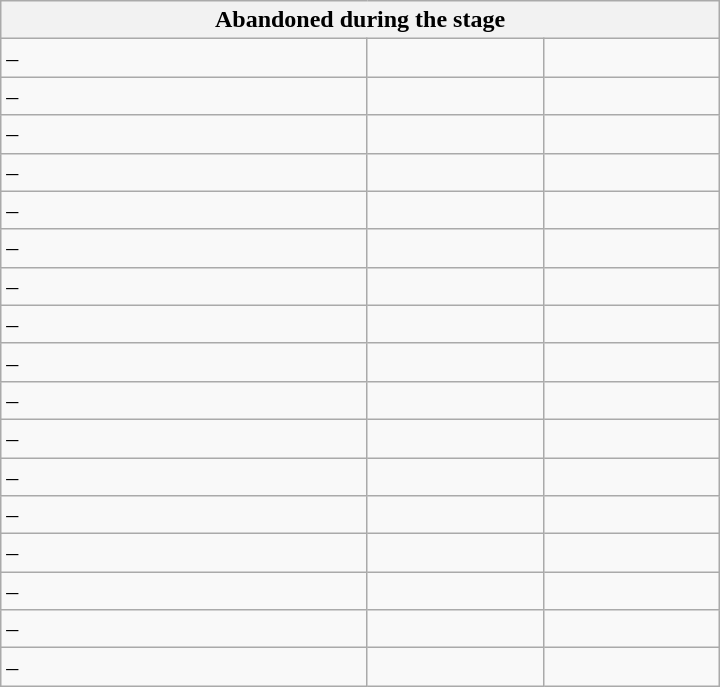<table class="wikitable" style="width:30em; margin-bottom:0; style="font-size:95%;">
<tr>
<th scope="row" colspan=3>Abandoned during the stage</th>
</tr>
<tr>
<td>–</td>
<td></td>
<td align=center></td>
</tr>
<tr>
<td>–</td>
<td></td>
<td align=center></td>
</tr>
<tr>
<td>–</td>
<td></td>
<td align=center></td>
</tr>
<tr>
<td>–</td>
<td></td>
<td align=center></td>
</tr>
<tr>
<td>–</td>
<td></td>
<td align=center></td>
</tr>
<tr>
<td>–</td>
<td></td>
<td align=center></td>
</tr>
<tr>
<td>–</td>
<td></td>
<td align=center></td>
</tr>
<tr>
<td>–</td>
<td></td>
<td align=center></td>
</tr>
<tr>
<td>–</td>
<td></td>
<td align=center></td>
</tr>
<tr>
<td>–</td>
<td></td>
<td align=center></td>
</tr>
<tr>
<td>–</td>
<td></td>
<td align=center></td>
</tr>
<tr>
<td>–</td>
<td></td>
<td align=center></td>
</tr>
<tr>
<td>–</td>
<td></td>
<td align=center></td>
</tr>
<tr>
<td>–</td>
<td></td>
<td align=center></td>
</tr>
<tr>
<td>–</td>
<td></td>
<td align=center></td>
</tr>
<tr>
<td>–</td>
<td></td>
<td align=center></td>
</tr>
<tr>
<td>–</td>
<td></td>
<td align=center></td>
</tr>
</table>
